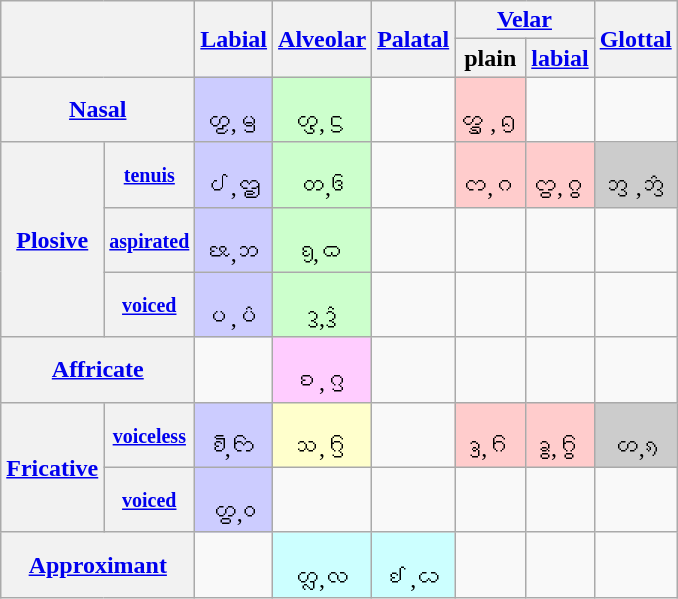<table class="wikitable" style=text-align:center>
<tr>
<th colspan="2" rowspan="2"></th>
<th rowspan="2"><a href='#'>Labial</a></th>
<th rowspan="2"><a href='#'>Alveolar</a></th>
<th rowspan="2"><a href='#'>Palatal</a></th>
<th colspan="2"><a href='#'>Velar</a></th>
<th rowspan="2"><a href='#'>Glottal</a></th>
</tr>
<tr>
<th>plain</th>
<th><a href='#'>labial</a></th>
</tr>
<tr>
<th colspan="2"><a href='#'>Nasal</a></th>
<td style="background-color: #ccf"><br>ᦖ,ᦙ</td>
<td style="background-color: #cfc"><br>ᦐ,ᦓ</td>
<td></td>
<td style="background-color: #fcc"><br>ᦄ	,ᦇ</td>
<td></td>
<td></td>
</tr>
<tr>
<th rowspan="3"><a href='#'>Plosive</a></th>
<th><small><a href='#'>tenuis</a></small></th>
<td style="background-color: #ccf"><br>ᦔ,ᦗ</td>
<td style="background-color: #cfc"><br>ᦎ,ᦑ</td>
<td></td>
<td style="background-color: #fcc"><br>ᦂ,ᦅ</td>
<td style="background-color: #fcc"><br>ᦦ,ᦨ</td>
<td style="background-color: #ccc"><br>ᦀ	,ᦁ</td>
</tr>
<tr>
<th><small><a href='#'>aspirated</a></small></th>
<td style="background-color: #ccf"><br>ᦕ,ᦘ</td>
<td style="background-color: #cfc"><br>ᦏ,ᦒ</td>
<td></td>
<td></td>
<td></td>
<td></td>
</tr>
<tr>
<th><small><a href='#'>voiced</a></small></th>
<td style="background-color: #ccf"><br>ᦢ,ᦥ</td>
<td style="background-color: #cfc"><br>ᦡ,ᦤ</td>
<td></td>
<td></td>
<td></td>
<td></td>
</tr>
<tr>
<th colspan=2><a href='#'>Affricate</a></th>
<td></td>
<td style="background-color: #fcf"><br>ᦈ,ᦋ</td>
<td></td>
<td></td>
<td></td>
<td></td>
</tr>
<tr>
<th rowspan="2"><a href='#'>Fricative</a></th>
<th><small><a href='#'>voiceless</a></small></th>
<td style="background-color: #ccf"><br>ᦚ,ᦝ</td>
<td style="background-color: #ffc"><br>ᦉ,ᦌ</td>
<td></td>
<td style="background-color: #fcc"><br>ᦃ,ᦆ</td>
<td style="background-color: #fcc"><br>ᦧ,ᦩ</td>
<td style="background-color: #ccc"><br>ᦠ,ᦣ</td>
</tr>
<tr>
<th><small><a href='#'>voiced</a></small></th>
<td style="background-color: #ccf"><br>ᦛ,ᦞ</td>
<td></td>
<td></td>
<td></td>
<td></td>
<td></td>
</tr>
<tr>
<th colspan="2"><a href='#'>Approximant</a></th>
<td></td>
<td style="background-color: #cff"><br>ᦜ,ᦟ</td>
<td style="background-color: #cff"><br>ᦊ,ᦍ</td>
<td></td>
<td></td>
<td></td>
</tr>
</table>
